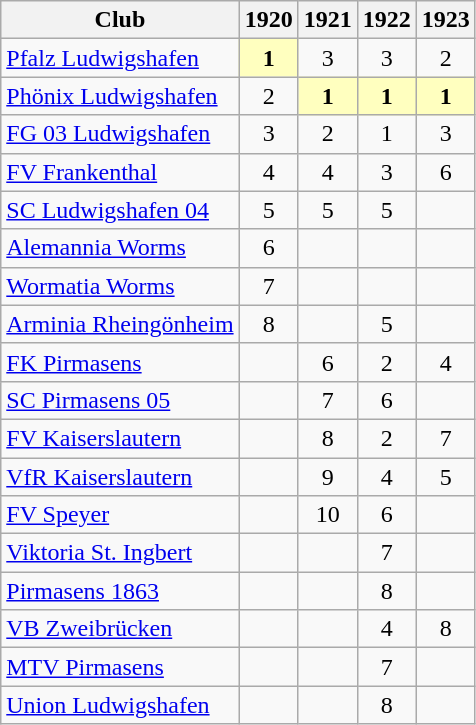<table class="wikitable">
<tr>
<th>Club</th>
<th>1920</th>
<th>1921</th>
<th>1922</th>
<th>1923</th>
</tr>
<tr align="center">
<td align="left"><a href='#'>Pfalz Ludwigshafen</a></td>
<td style="background:#ffffbf"><strong>1</strong></td>
<td>3</td>
<td>3</td>
<td>2</td>
</tr>
<tr align="center">
<td align="left"><a href='#'>Phönix Ludwigshafen</a></td>
<td>2</td>
<td style="background:#ffffbf"><strong>1</strong></td>
<td style="background:#ffffbf"><strong>1</strong></td>
<td style="background:#ffffbf"><strong>1</strong></td>
</tr>
<tr align="center">
<td align="left"><a href='#'>FG 03 Ludwigshafen</a></td>
<td>3</td>
<td>2</td>
<td>1</td>
<td>3</td>
</tr>
<tr align="center">
<td align="left"><a href='#'>FV Frankenthal</a></td>
<td>4</td>
<td>4</td>
<td>3</td>
<td>6</td>
</tr>
<tr align="center">
<td align="left"><a href='#'>SC Ludwigshafen 04</a></td>
<td>5</td>
<td>5</td>
<td>5</td>
<td></td>
</tr>
<tr align="center">
<td align="left"><a href='#'>Alemannia Worms</a></td>
<td>6</td>
<td></td>
<td></td>
<td></td>
</tr>
<tr align="center">
<td align="left"><a href='#'>Wormatia Worms</a></td>
<td>7</td>
<td></td>
<td></td>
<td></td>
</tr>
<tr align="center">
<td align="left"><a href='#'>Arminia Rheingönheim</a></td>
<td>8</td>
<td></td>
<td>5</td>
<td></td>
</tr>
<tr align="center">
<td align="left"><a href='#'>FK Pirmasens</a></td>
<td></td>
<td>6</td>
<td>2</td>
<td>4</td>
</tr>
<tr align="center">
<td align="left"><a href='#'>SC Pirmasens 05</a></td>
<td></td>
<td>7</td>
<td>6</td>
<td></td>
</tr>
<tr align="center">
<td align="left"><a href='#'>FV Kaiserslautern</a></td>
<td></td>
<td>8</td>
<td>2</td>
<td>7</td>
</tr>
<tr align="center">
<td align="left"><a href='#'>VfR Kaiserslautern</a></td>
<td></td>
<td>9</td>
<td>4</td>
<td>5</td>
</tr>
<tr align="center">
<td align="left"><a href='#'>FV Speyer</a></td>
<td></td>
<td>10</td>
<td>6</td>
<td></td>
</tr>
<tr align="center">
<td align="left"><a href='#'>Viktoria St. Ingbert</a></td>
<td></td>
<td></td>
<td>7</td>
<td></td>
</tr>
<tr align="center">
<td align="left"><a href='#'>Pirmasens 1863</a></td>
<td></td>
<td></td>
<td>8</td>
<td></td>
</tr>
<tr align="center">
<td align="left"><a href='#'>VB Zweibrücken</a></td>
<td></td>
<td></td>
<td>4</td>
<td>8</td>
</tr>
<tr align="center">
<td align="left"><a href='#'>MTV Pirmasens</a></td>
<td></td>
<td></td>
<td>7</td>
<td></td>
</tr>
<tr align="center">
<td align="left"><a href='#'>Union Ludwigshafen</a></td>
<td></td>
<td></td>
<td>8</td>
<td></td>
</tr>
</table>
